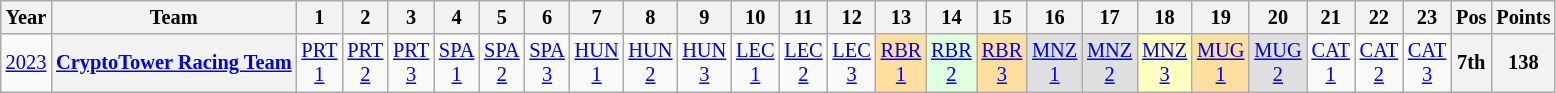<table class="wikitable" style="text-align:center; font-size:85%;">
<tr>
<th>Year</th>
<th>Team</th>
<th>1</th>
<th>2</th>
<th>3</th>
<th>4</th>
<th>5</th>
<th>6</th>
<th>7</th>
<th>8</th>
<th>9</th>
<th>10</th>
<th>11</th>
<th>12</th>
<th>13</th>
<th>14</th>
<th>15</th>
<th>16</th>
<th>17</th>
<th>18</th>
<th>19</th>
<th>20</th>
<th>21</th>
<th>22</th>
<th>23</th>
<th>Pos</th>
<th>Points</th>
</tr>
<tr>
<td><a href='#'>2023</a></td>
<th nowrap><a href='#'>CryptoTower Racing Team</a></th>
<td><a href='#'>PRT<br>1</a></td>
<td><a href='#'>PRT<br>2</a></td>
<td><a href='#'>PRT<br>3</a></td>
<td><a href='#'>SPA<br>1</a></td>
<td><a href='#'>SPA<br>2</a></td>
<td><a href='#'>SPA<br>3</a></td>
<td><a href='#'>HUN<br>1</a></td>
<td><a href='#'>HUN<br>2</a></td>
<td><a href='#'>HUN<br>3</a></td>
<td><a href='#'>LEC<br>1</a></td>
<td><a href='#'>LEC<br>2</a></td>
<td><a href='#'>LEC<br>3</a></td>
<td style="background:#FFDF9F;"><a href='#'>RBR<br>1</a><br></td>
<td style="background:#DFFFDF;"><a href='#'>RBR<br>2</a><br></td>
<td style="background:#FFDF9F;"><a href='#'>RBR<br>3</a><br></td>
<td style="background:#DFDFDF;"><a href='#'>MNZ<br>1</a><br></td>
<td style="background:#DFDFDF;"><a href='#'>MNZ<br>2</a><br></td>
<td style="background:#FFFFBF;"><a href='#'>MNZ<br>3</a><br></td>
<td style="background:#FFDF9F;"><a href='#'>MUG<br>1</a><br></td>
<td style="background:#DFDFDF;"><a href='#'>MUG<br>2</a><br></td>
<td><a href='#'>CAT<br>1</a></td>
<td><a href='#'>CAT<br>2</a></td>
<td><a href='#'>CAT<br>3</a></td>
<th>7th</th>
<th>138</th>
</tr>
</table>
